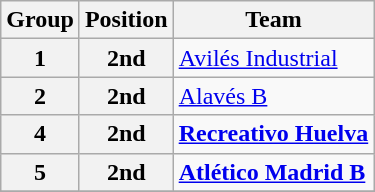<table class="wikitable">
<tr>
<th>Group</th>
<th>Position</th>
<th>Team</th>
</tr>
<tr>
<th>1</th>
<th>2nd</th>
<td><a href='#'>Avilés Industrial</a></td>
</tr>
<tr>
<th>2</th>
<th>2nd</th>
<td><a href='#'>Alavés B</a></td>
</tr>
<tr>
<th>4</th>
<th>2nd</th>
<td><strong><a href='#'>Recreativo Huelva</a></strong></td>
</tr>
<tr>
<th>5</th>
<th>2nd</th>
<td><strong><a href='#'>Atlético Madrid B</a></strong></td>
</tr>
<tr>
</tr>
</table>
